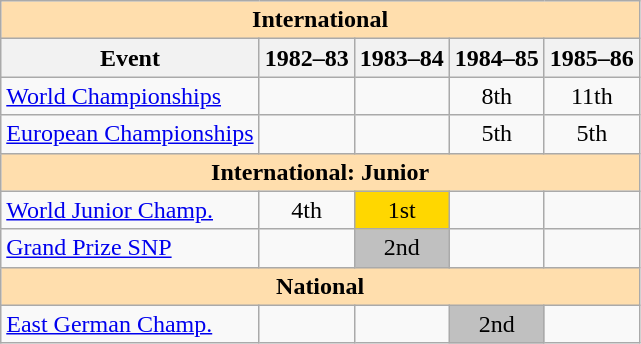<table class="wikitable" style="text-align:center">
<tr>
<th style="background-color: #ffdead; " colspan=5 align=center>International</th>
</tr>
<tr>
<th>Event</th>
<th>1982–83</th>
<th>1983–84</th>
<th>1984–85</th>
<th>1985–86</th>
</tr>
<tr>
<td align=left><a href='#'>World Championships</a></td>
<td></td>
<td></td>
<td>8th</td>
<td>11th</td>
</tr>
<tr>
<td align=left><a href='#'>European Championships</a></td>
<td></td>
<td></td>
<td>5th</td>
<td>5th</td>
</tr>
<tr>
<th style="background-color: #ffdead; " colspan=5 align=center>International: Junior</th>
</tr>
<tr>
<td align=left><a href='#'>World Junior Champ.</a></td>
<td>4th</td>
<td bgcolor=gold>1st</td>
<td></td>
<td></td>
</tr>
<tr>
<td align=left><a href='#'>Grand Prize SNP</a></td>
<td></td>
<td bgcolor=silver>2nd</td>
<td></td>
<td></td>
</tr>
<tr>
<th style="background-color: #ffdead; " colspan=5 align=center>National</th>
</tr>
<tr>
<td align=left><a href='#'>East German Champ.</a></td>
<td></td>
<td></td>
<td bgcolor=silver>2nd</td>
<td></td>
</tr>
</table>
